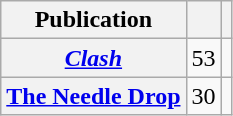<table class="wikitable plainrowheaders">
<tr>
<th scope="col">Publication</th>
<th scope="col"></th>
<th scope="col"></th>
</tr>
<tr>
<th scope="row"><em><a href='#'>Clash</a></em></th>
<td>53</td>
<td></td>
</tr>
<tr>
<th scope="row"><a href='#'>The Needle Drop</a></th>
<td>30</td>
<td></td>
</tr>
</table>
